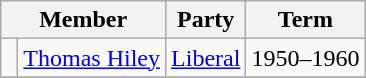<table class="wikitable">
<tr>
<th colspan=2>Member</th>
<th>Party</th>
<th>Term</th>
</tr>
<tr>
<td> </td>
<td><a href='#'>Thomas Hiley</a></td>
<td><a href='#'>Liberal</a></td>
<td>1950–1960</td>
</tr>
<tr>
</tr>
</table>
